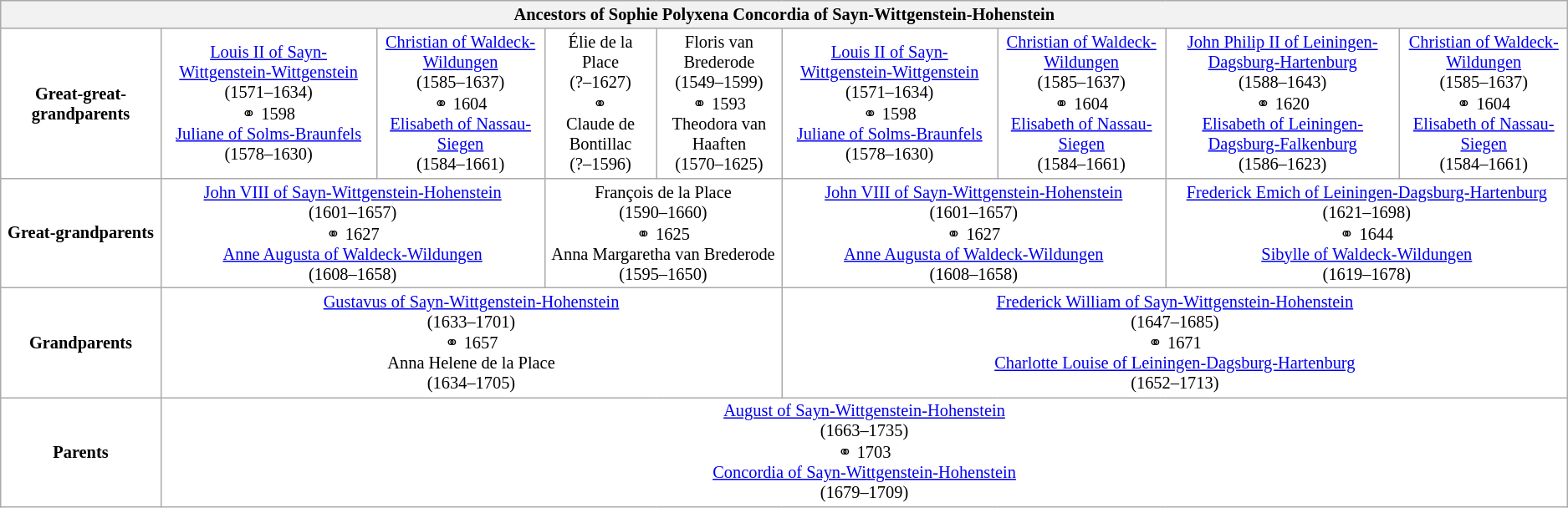<table class="wikitable" style="background:#FFFFFF; font-size:85%; text-align:center">
<tr bgcolor="#E0E0E0">
<th colspan="9">Ancestors of Sophie Polyxena Concordia of Sayn-Wittgenstein-Hohenstein</th>
</tr>
<tr>
<td><strong>Great-great-grandparents</strong></td>
<td colspan="1"><a href='#'>Louis II of Sayn-Wittgenstein-Wittgenstein</a><br>(1571–1634)<br>⚭ 1598<br><a href='#'>Juliane of Solms-Braunfels</a><br>(1578–1630)</td>
<td colspan="1"><a href='#'>Christian of Waldeck-Wildungen</a><br>(1585–1637)<br>⚭ 1604<br><a href='#'>Elisabeth of Nassau-Siegen</a><br>(1584–1661)</td>
<td colspan="1">Élie de la Place<br>(?–1627)<br>⚭<br>Claude de Bontillac<br>(?–1596)</td>
<td colspan="1">Floris van Brederode<br>(1549–1599)<br>⚭ 1593<br>Theodora van Haaften<br>(1570–1625)</td>
<td colspan="1"><a href='#'>Louis II of Sayn-Wittgenstein-Wittgenstein</a><br>(1571–1634)<br>⚭ 1598<br><a href='#'>Juliane of Solms-Braunfels</a><br>(1578–1630)</td>
<td colspan="1"><a href='#'>Christian of Waldeck-Wildungen</a><br>(1585–1637)<br>⚭ 1604<br><a href='#'>Elisabeth of Nassau-Siegen</a><br>(1584–1661)</td>
<td colspan="1"><a href='#'>John Philip II of Leiningen-Dagsburg-Hartenburg</a><br>(1588–1643)<br>⚭ 1620<br><a href='#'>Elisabeth of Leiningen-Dagsburg-Falkenburg</a><br>(1586–1623)</td>
<td colspan="1"><a href='#'>Christian of Waldeck-Wildungen</a><br>(1585–1637)<br>⚭ 1604<br><a href='#'>Elisabeth of Nassau-Siegen</a><br>(1584–1661)</td>
</tr>
<tr>
<td><strong>Great-grandparents</strong></td>
<td colspan="2"><a href='#'>John VIII of Sayn-Wittgenstein-Hohenstein</a><br>(1601–1657)<br>⚭ 1627<br><a href='#'>Anne Augusta of Waldeck-Wildungen</a><br>(1608–1658)</td>
<td colspan="2">François de la Place<br>(1590–1660)<br>⚭ 1625<br>Anna Margaretha van Brederode<br>(1595–1650)</td>
<td colspan="2"><a href='#'>John VIII of Sayn-Wittgenstein-Hohenstein</a><br>(1601–1657)<br>⚭ 1627<br><a href='#'>Anne Augusta of Waldeck-Wildungen</a><br>(1608–1658)</td>
<td colspan="2"><a href='#'>Frederick Emich of Leiningen-Dagsburg-Hartenburg</a><br>(1621–1698)<br>⚭ 1644<br><a href='#'>Sibylle of Waldeck-Wildungen</a><br>(1619–1678)</td>
</tr>
<tr>
<td><strong>Grandparents</strong></td>
<td colspan="4"><a href='#'>Gustavus of Sayn-Wittgenstein-Hohenstein</a><br>(1633–1701)<br>⚭ 1657<br>Anna Helene de la Place<br>(1634–1705)</td>
<td colspan="4"><a href='#'>Frederick William of Sayn-Wittgenstein-Hohenstein</a><br>(1647–1685)<br>⚭ 1671<br><a href='#'>Charlotte Louise of Leiningen-Dagsburg-Hartenburg</a><br>(1652–1713)</td>
</tr>
<tr>
<td><strong>Parents</strong></td>
<td colspan="8"><a href='#'>August of Sayn-Wittgenstein-Hohenstein</a><br>(1663–1735)<br>⚭ 1703<br><a href='#'>Concordia of Sayn-Wittgenstein-Hohenstein</a><br>(1679–1709)</td>
</tr>
</table>
